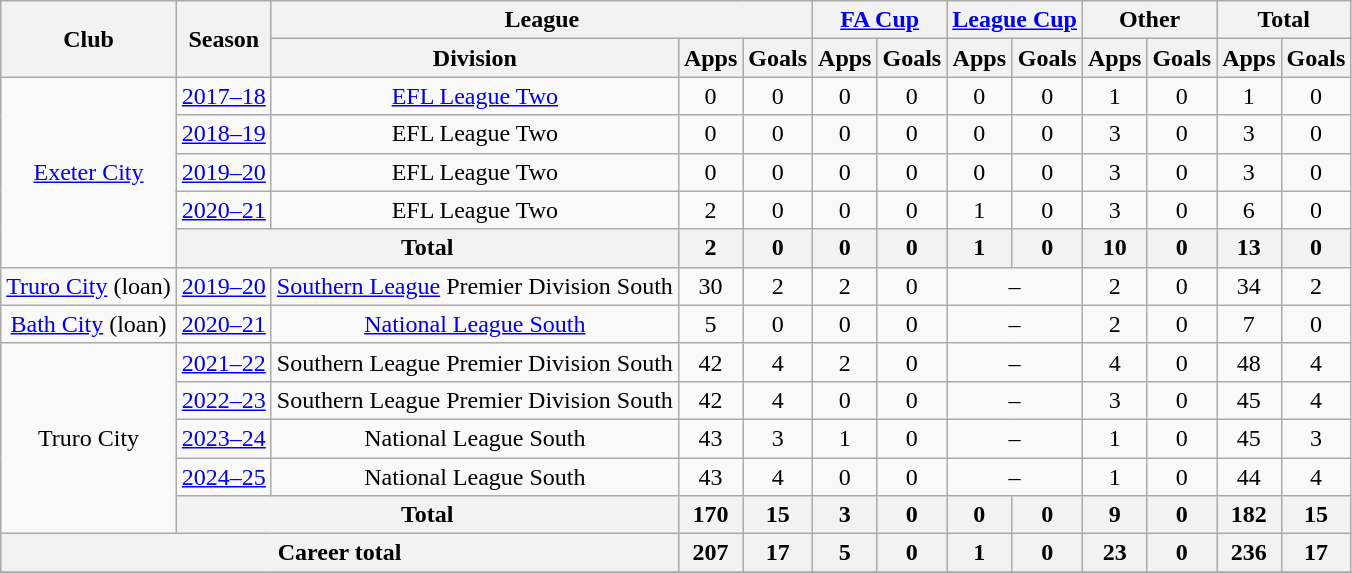<table class="wikitable" style="text-align: center">
<tr>
<th rowspan="2">Club</th>
<th rowspan="2">Season</th>
<th colspan="3">League</th>
<th colspan="2"><a href='#'>FA Cup</a></th>
<th colspan="2"><a href='#'>League Cup</a></th>
<th colspan="2">Other</th>
<th colspan="2">Total</th>
</tr>
<tr>
<th>Division</th>
<th>Apps</th>
<th>Goals</th>
<th>Apps</th>
<th>Goals</th>
<th>Apps</th>
<th>Goals</th>
<th>Apps</th>
<th>Goals</th>
<th>Apps</th>
<th>Goals</th>
</tr>
<tr>
<td rowspan="5"><a href='#'>Exeter City</a></td>
<td><a href='#'>2017–18</a></td>
<td><a href='#'>EFL League Two</a></td>
<td>0</td>
<td>0</td>
<td>0</td>
<td>0</td>
<td>0</td>
<td>0</td>
<td>1</td>
<td>0</td>
<td>1</td>
<td>0</td>
</tr>
<tr>
<td><a href='#'>2018–19</a></td>
<td>EFL League Two</td>
<td>0</td>
<td>0</td>
<td>0</td>
<td>0</td>
<td>0</td>
<td>0</td>
<td>3</td>
<td>0</td>
<td>3</td>
<td>0</td>
</tr>
<tr>
<td><a href='#'>2019–20</a></td>
<td>EFL League Two</td>
<td>0</td>
<td>0</td>
<td>0</td>
<td>0</td>
<td>0</td>
<td>0</td>
<td>3</td>
<td>0</td>
<td>3</td>
<td>0</td>
</tr>
<tr>
<td><a href='#'>2020–21</a></td>
<td>EFL League Two</td>
<td>2</td>
<td>0</td>
<td>0</td>
<td>0</td>
<td>1</td>
<td>0</td>
<td>3</td>
<td>0</td>
<td>6</td>
<td>0</td>
</tr>
<tr>
<th colspan=2>Total</th>
<th>2</th>
<th>0</th>
<th>0</th>
<th>0</th>
<th>1</th>
<th>0</th>
<th>10</th>
<th>0</th>
<th>13</th>
<th>0</th>
</tr>
<tr>
<td><a href='#'>Truro City</a> (loan)</td>
<td><a href='#'>2019–20</a></td>
<td><a href='#'>Southern League</a> Premier Division South</td>
<td>30</td>
<td>2</td>
<td>2</td>
<td>0</td>
<td colspan="2">–</td>
<td>2</td>
<td>0</td>
<td>34</td>
<td>2</td>
</tr>
<tr>
<td><a href='#'>Bath City</a> (loan)</td>
<td><a href='#'>2020–21</a></td>
<td><a href='#'>National League South</a></td>
<td>5</td>
<td>0</td>
<td>0</td>
<td>0</td>
<td colspan="2">–</td>
<td>2</td>
<td>0</td>
<td>7</td>
<td>0</td>
</tr>
<tr>
<td rowspan=5>Truro City</td>
<td><a href='#'>2021–22</a></td>
<td>Southern League Premier Division South</td>
<td>42</td>
<td>4</td>
<td>2</td>
<td>0</td>
<td colspan="2">–</td>
<td>4</td>
<td>0</td>
<td>48</td>
<td>4</td>
</tr>
<tr>
<td><a href='#'>2022–23</a></td>
<td>Southern League Premier Division South</td>
<td>42</td>
<td>4</td>
<td>0</td>
<td>0</td>
<td colspan="2">–</td>
<td>3</td>
<td>0</td>
<td>45</td>
<td>4</td>
</tr>
<tr>
<td><a href='#'>2023–24</a></td>
<td>National League South</td>
<td>43</td>
<td>3</td>
<td>1</td>
<td>0</td>
<td colspan="2">–</td>
<td>1</td>
<td>0</td>
<td>45</td>
<td>3</td>
</tr>
<tr>
<td><a href='#'>2024–25</a></td>
<td>National League South</td>
<td>43</td>
<td>4</td>
<td>0</td>
<td>0</td>
<td colspan="2">–</td>
<td>1</td>
<td>0</td>
<td>44</td>
<td>4</td>
</tr>
<tr>
<th colspan=2>Total</th>
<th>170</th>
<th>15</th>
<th>3</th>
<th>0</th>
<th>0</th>
<th>0</th>
<th>9</th>
<th>0</th>
<th>182</th>
<th>15</th>
</tr>
<tr>
<th colspan=3>Career total</th>
<th>207</th>
<th>17</th>
<th>5</th>
<th>0</th>
<th>1</th>
<th>0</th>
<th>23</th>
<th>0</th>
<th>236</th>
<th>17</th>
</tr>
<tr>
</tr>
</table>
